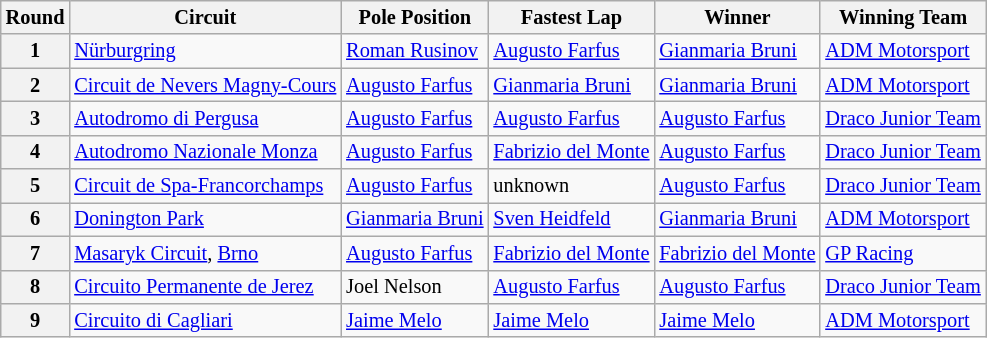<table class="wikitable" style="font-size: 85%;">
<tr>
<th>Round</th>
<th>Circuit</th>
<th>Pole Position</th>
<th>Fastest Lap</th>
<th>Winner</th>
<th>Winning Team</th>
</tr>
<tr>
<th>1</th>
<td> <a href='#'>Nürburgring</a></td>
<td> <a href='#'>Roman Rusinov</a></td>
<td> <a href='#'>Augusto Farfus</a></td>
<td> <a href='#'>Gianmaria Bruni</a></td>
<td> <a href='#'>ADM Motorsport</a></td>
</tr>
<tr>
<th>2</th>
<td nowrap> <a href='#'>Circuit de Nevers Magny-Cours</a></td>
<td> <a href='#'>Augusto Farfus</a></td>
<td> <a href='#'>Gianmaria Bruni</a></td>
<td> <a href='#'>Gianmaria Bruni</a></td>
<td> <a href='#'>ADM Motorsport</a></td>
</tr>
<tr>
<th>3</th>
<td> <a href='#'>Autodromo di Pergusa</a></td>
<td> <a href='#'>Augusto Farfus</a></td>
<td> <a href='#'>Augusto Farfus</a></td>
<td> <a href='#'>Augusto Farfus</a></td>
<td nowrap> <a href='#'>Draco Junior Team</a></td>
</tr>
<tr>
<th>4</th>
<td> <a href='#'>Autodromo Nazionale Monza</a></td>
<td> <a href='#'>Augusto Farfus</a></td>
<td nowrap> <a href='#'>Fabrizio del Monte</a></td>
<td> <a href='#'>Augusto Farfus</a></td>
<td> <a href='#'>Draco Junior Team</a></td>
</tr>
<tr>
<th>5</th>
<td> <a href='#'>Circuit de Spa-Francorchamps</a></td>
<td> <a href='#'>Augusto Farfus</a></td>
<td> unknown</td>
<td> <a href='#'>Augusto Farfus</a></td>
<td> <a href='#'>Draco Junior Team</a></td>
</tr>
<tr>
<th>6</th>
<td>  <a href='#'>Donington Park</a></td>
<td nowrap> <a href='#'>Gianmaria Bruni</a></td>
<td> <a href='#'>Sven Heidfeld</a></td>
<td> <a href='#'>Gianmaria Bruni</a></td>
<td> <a href='#'>ADM Motorsport</a></td>
</tr>
<tr>
<th>7</th>
<td> <a href='#'>Masaryk Circuit</a>, <a href='#'>Brno</a></td>
<td> <a href='#'>Augusto Farfus</a></td>
<td nowrap> <a href='#'>Fabrizio del Monte</a></td>
<td nowrap> <a href='#'>Fabrizio del Monte</a></td>
<td> <a href='#'>GP Racing</a></td>
</tr>
<tr>
<th>8</th>
<td> <a href='#'>Circuito Permanente de Jerez</a></td>
<td> Joel Nelson</td>
<td> <a href='#'>Augusto Farfus</a></td>
<td> <a href='#'>Augusto Farfus</a></td>
<td> <a href='#'>Draco Junior Team</a></td>
</tr>
<tr>
<th>9</th>
<td> <a href='#'>Circuito di Cagliari</a></td>
<td> <a href='#'>Jaime Melo</a></td>
<td> <a href='#'>Jaime Melo</a></td>
<td> <a href='#'>Jaime Melo</a></td>
<td> <a href='#'>ADM Motorsport</a></td>
</tr>
</table>
